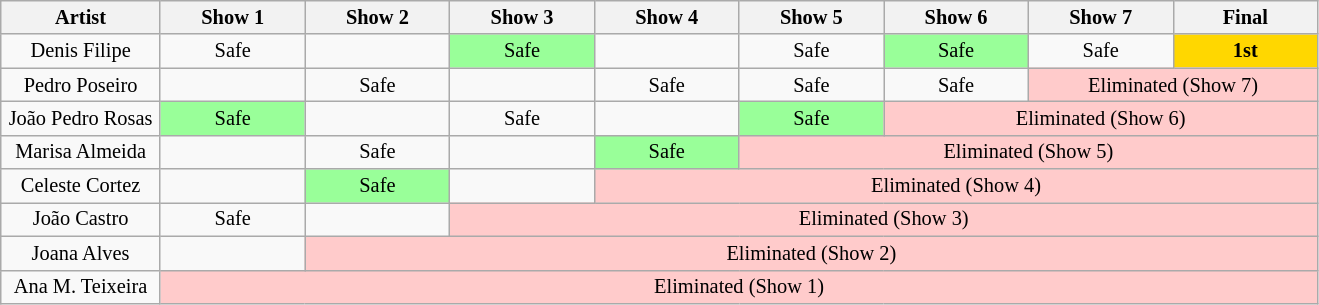<table class="wikitable" style="text-align:center; font-size:85%">
<tr>
<th style="width:100px;">Artist</th>
<th style="width:90px;">Show 1</th>
<th style="width:90px;">Show 2</th>
<th style="width:90px;">Show 3</th>
<th style="width:90px;">Show 4</th>
<th style="width:90px;">Show 5</th>
<th style="width:90px;">Show 6</th>
<th style="width:90px;">Show 7</th>
<th style="width:90px;">Final</th>
</tr>
<tr>
<td>Denis Filipe</td>
<td>Safe</td>
<td></td>
<td style="background:#9f9;">Safe</td>
<td></td>
<td>Safe</td>
<td style="background:#9f9;">Safe</td>
<td>Safe</td>
<td style="background:gold;"><strong>1st</strong></td>
</tr>
<tr>
<td>Pedro Poseiro</td>
<td></td>
<td>Safe</td>
<td></td>
<td>Safe</td>
<td>Safe</td>
<td>Safe</td>
<td style="background:#ffcbcb" colspan=2>Eliminated (Show 7)</td>
</tr>
<tr>
<td>João Pedro Rosas</td>
<td style="background:#9f9;">Safe</td>
<td></td>
<td>Safe</td>
<td></td>
<td style="background:#9f9;">Safe</td>
<td style="background:#ffcbcb" colspan=3>Eliminated (Show 6)</td>
</tr>
<tr>
<td>Marisa Almeida</td>
<td></td>
<td>Safe</td>
<td></td>
<td style="background:#9f9;">Safe</td>
<td style="background:#ffcbcb" colspan=4>Eliminated (Show 5)</td>
</tr>
<tr>
<td>Celeste Cortez</td>
<td></td>
<td style="background:#9f9;">Safe</td>
<td></td>
<td style="background:#ffcbcb" colspan=5>Eliminated (Show 4)</td>
</tr>
<tr>
<td>João Castro</td>
<td>Safe</td>
<td></td>
<td style="background:#ffcbcb" colspan=6>Eliminated (Show 3)</td>
</tr>
<tr>
<td>Joana Alves</td>
<td></td>
<td style="background:#ffcbcb" colspan=7>Eliminated (Show 2)</td>
</tr>
<tr>
<td>Ana M. Teixeira</td>
<td style="background:#ffcbcb" colspan=8>Eliminated (Show 1)</td>
</tr>
</table>
